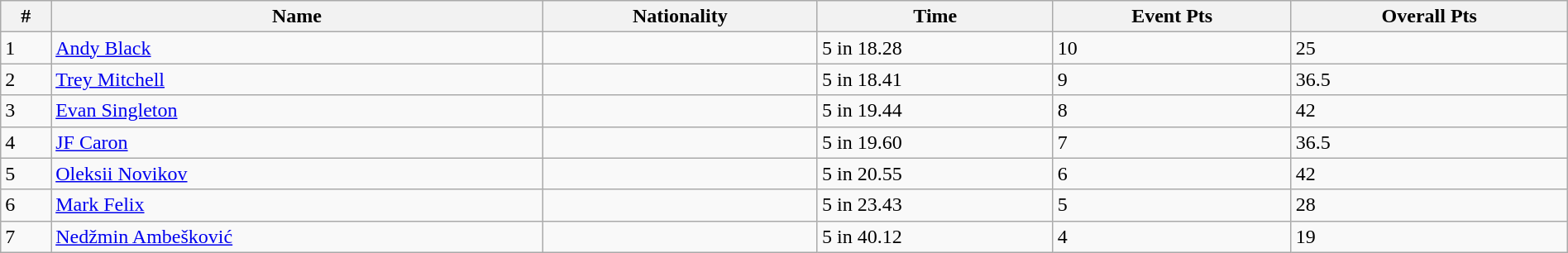<table class="wikitable sortable" style="display: inline-table;width: 100%;">
<tr>
<th>#</th>
<th>Name</th>
<th>Nationality</th>
<th>Time</th>
<th>Event Pts</th>
<th>Overall Pts</th>
</tr>
<tr>
<td>1</td>
<td><a href='#'>Andy Black</a></td>
<td></td>
<td>5 in 18.28</td>
<td>10</td>
<td>25</td>
</tr>
<tr>
<td>2</td>
<td><a href='#'>Trey Mitchell</a></td>
<td></td>
<td>5 in 18.41</td>
<td>9</td>
<td>36.5</td>
</tr>
<tr>
<td>3</td>
<td><a href='#'>Evan Singleton</a></td>
<td></td>
<td>5 in 19.44</td>
<td>8</td>
<td>42</td>
</tr>
<tr>
<td>4</td>
<td><a href='#'>JF Caron</a></td>
<td></td>
<td>5 in 19.60</td>
<td>7</td>
<td>36.5</td>
</tr>
<tr>
<td>5</td>
<td><a href='#'>Oleksii Novikov</a></td>
<td></td>
<td>5 in 20.55</td>
<td>6</td>
<td>42</td>
</tr>
<tr>
<td>6</td>
<td><a href='#'>Mark Felix</a></td>
<td></td>
<td>5 in 23.43</td>
<td>5</td>
<td>28</td>
</tr>
<tr>
<td>7</td>
<td><a href='#'>Nedžmin Ambešković</a></td>
<td></td>
<td>5 in 40.12</td>
<td>4</td>
<td>19</td>
</tr>
</table>
